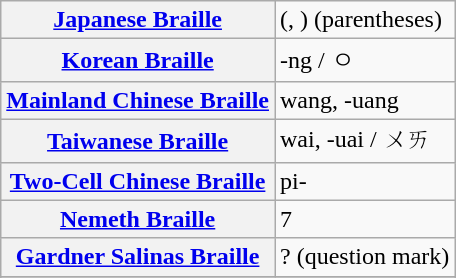<table class="wikitable">
<tr>
<th align=left><a href='#'>Japanese Braille</a></th>
<td>(, ) (parentheses) </td>
</tr>
<tr>
<th align=left><a href='#'>Korean Braille</a></th>
<td>-ng / ㅇ </td>
</tr>
<tr>
<th align=left><a href='#'>Mainland Chinese Braille</a></th>
<td>wang, -uang </td>
</tr>
<tr>
<th align=left><a href='#'>Taiwanese Braille</a></th>
<td>wai, -uai / ㄨㄞ</td>
</tr>
<tr>
<th align=left><a href='#'>Two-Cell Chinese Braille</a></th>
<td>pi-</td>
</tr>
<tr>
<th align=left><a href='#'>Nemeth Braille</a></th>
<td>7 </td>
</tr>
<tr>
<th align=left><a href='#'>Gardner Salinas Braille</a></th>
<td>? (question mark) </td>
</tr>
<tr>
</tr>
<tr>
</tr>
</table>
